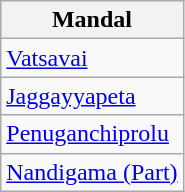<table class="wikitable sortable static-row-numbers static-row-header-hash">
<tr>
<th>Mandal</th>
</tr>
<tr>
<td><a href='#'>Vatsavai</a></td>
</tr>
<tr>
<td><a href='#'>Jaggayyapeta</a></td>
</tr>
<tr>
<td><a href='#'>Penuganchiprolu</a></td>
</tr>
<tr>
<td><a href='#'>Nandigama (Part)</a></td>
</tr>
</table>
